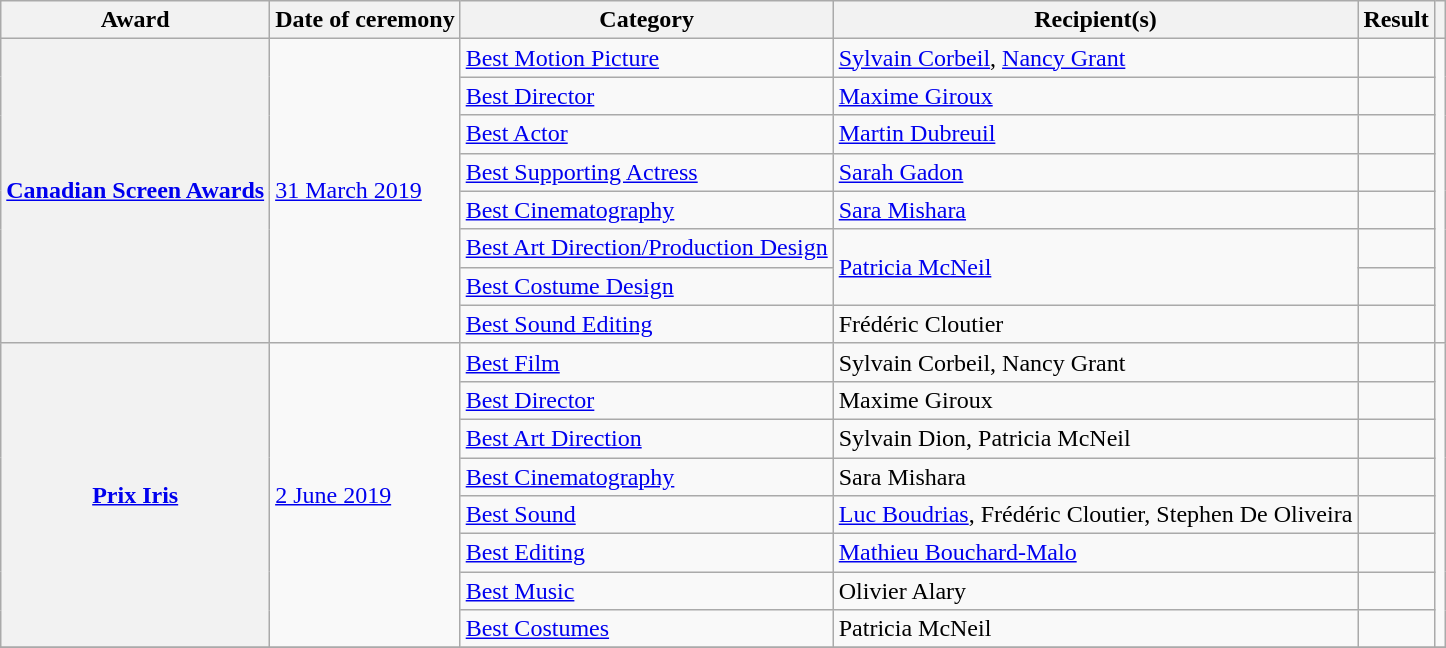<table class="wikitable plainrowheaders sortable">
<tr>
<th scope="col">Award</th>
<th scope="col">Date of ceremony</th>
<th scope="col">Category</th>
<th scope="col">Recipient(s)</th>
<th scope="col">Result</th>
<th scope="col" class="unsortable"></th>
</tr>
<tr>
<th scope="row" rowspan=8><a href='#'>Canadian Screen Awards</a></th>
<td rowspan="8"><a href='#'>31 March 2019</a></td>
<td><a href='#'>Best Motion Picture</a></td>
<td><a href='#'>Sylvain Corbeil</a>, <a href='#'>Nancy Grant</a></td>
<td></td>
<td rowspan="8"></td>
</tr>
<tr>
<td><a href='#'>Best Director</a></td>
<td><a href='#'>Maxime Giroux</a></td>
<td></td>
</tr>
<tr>
<td><a href='#'>Best Actor</a></td>
<td><a href='#'>Martin Dubreuil</a></td>
<td></td>
</tr>
<tr>
<td><a href='#'>Best Supporting Actress</a></td>
<td><a href='#'>Sarah Gadon</a></td>
<td></td>
</tr>
<tr>
<td><a href='#'>Best Cinematography</a></td>
<td><a href='#'>Sara Mishara</a></td>
<td></td>
</tr>
<tr>
<td><a href='#'>Best Art Direction/Production Design</a></td>
<td rowspan="2"><a href='#'>Patricia McNeil</a></td>
<td></td>
</tr>
<tr>
<td><a href='#'>Best Costume Design</a></td>
<td></td>
</tr>
<tr>
<td><a href='#'>Best Sound Editing</a></td>
<td>Frédéric Cloutier</td>
<td></td>
</tr>
<tr>
<th scope="row" rowspan=8><a href='#'>Prix Iris</a></th>
<td rowspan="8"><a href='#'>2 June 2019</a></td>
<td><a href='#'>Best Film</a></td>
<td>Sylvain Corbeil, Nancy Grant</td>
<td></td>
<td rowspan="8"></td>
</tr>
<tr>
<td><a href='#'>Best Director</a></td>
<td>Maxime Giroux</td>
<td></td>
</tr>
<tr>
<td><a href='#'>Best Art Direction</a></td>
<td>Sylvain Dion, Patricia McNeil</td>
<td></td>
</tr>
<tr>
<td><a href='#'>Best Cinematography</a></td>
<td>Sara Mishara</td>
<td></td>
</tr>
<tr>
<td><a href='#'>Best Sound</a></td>
<td><a href='#'>Luc Boudrias</a>, Frédéric Cloutier, Stephen De Oliveira</td>
<td></td>
</tr>
<tr>
<td><a href='#'>Best Editing</a></td>
<td><a href='#'>Mathieu Bouchard-Malo</a></td>
<td></td>
</tr>
<tr>
<td><a href='#'>Best Music</a></td>
<td>Olivier Alary</td>
<td></td>
</tr>
<tr>
<td><a href='#'>Best Costumes</a></td>
<td>Patricia McNeil</td>
<td></td>
</tr>
<tr>
</tr>
</table>
